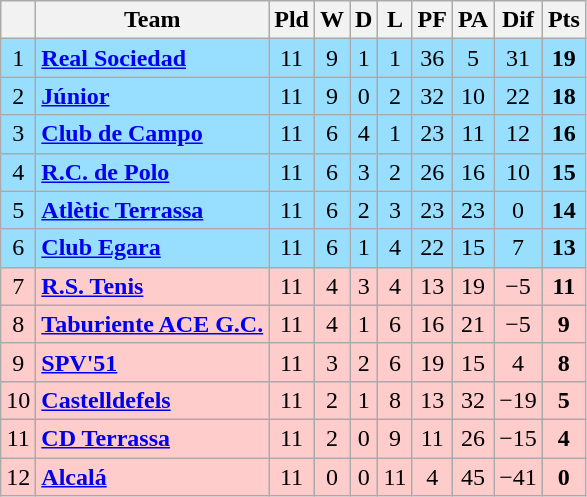<table class="wikitable sortable" style="text-align: center;">
<tr>
<th align="center"></th>
<th align="center">Team</th>
<th align="center">Pld</th>
<th align="center">W</th>
<th align="center">D</th>
<th align="center">L</th>
<th align="center">PF</th>
<th align="center">PA</th>
<th align="center">Dif</th>
<th align="center">Pts</th>
</tr>
<tr style="background:#97DEFF;">
<td>1</td>
<td align="left"><strong><a href='#'>Real Sociedad</a></strong></td>
<td>11</td>
<td>9</td>
<td>1</td>
<td>1</td>
<td>36</td>
<td>5</td>
<td>31</td>
<td><strong>19</strong></td>
</tr>
<tr style="background:#97DEFF;">
<td>2</td>
<td align="left"><strong><a href='#'>Júnior</a></strong></td>
<td>11</td>
<td>9</td>
<td>0</td>
<td>2</td>
<td>32</td>
<td>10</td>
<td>22</td>
<td><strong>18</strong></td>
</tr>
<tr style="background:#97DEFF;">
<td>3</td>
<td align="left"><strong><a href='#'>Club de Campo</a></strong></td>
<td>11</td>
<td>6</td>
<td>4</td>
<td>1</td>
<td>23</td>
<td>11</td>
<td>12</td>
<td><strong>16</strong></td>
</tr>
<tr style="background:#97DEFF;">
<td>4</td>
<td align="left"><strong><a href='#'>R.C. de Polo</a></strong></td>
<td>11</td>
<td>6</td>
<td>3</td>
<td>2</td>
<td>26</td>
<td>16</td>
<td>10</td>
<td><strong>15</strong></td>
</tr>
<tr style="background:#97DEFF;">
<td>5</td>
<td align="left"><strong><a href='#'>Atlètic Terrassa</a></strong></td>
<td>11</td>
<td>6</td>
<td>2</td>
<td>3</td>
<td>23</td>
<td>23</td>
<td>0</td>
<td><strong>14</strong></td>
</tr>
<tr style="background:#97DEFF;">
<td>6</td>
<td align="left"><strong><a href='#'>Club Egara</a></strong></td>
<td>11</td>
<td>6</td>
<td>1</td>
<td>4</td>
<td>22</td>
<td>15</td>
<td>7</td>
<td><strong>13</strong></td>
</tr>
<tr style="background:#FFCCCC;">
<td>7</td>
<td align="left"><strong><a href='#'>R.S. Tenis</a></strong></td>
<td>11</td>
<td>4</td>
<td>3</td>
<td>4</td>
<td>13</td>
<td>19</td>
<td>−5</td>
<td><strong>11</strong></td>
</tr>
<tr style="background:#FFCCCC;">
<td>8</td>
<td align="left"><strong><a href='#'>Taburiente ACE G.C.</a></strong></td>
<td>11</td>
<td>4</td>
<td>1</td>
<td>6</td>
<td>16</td>
<td>21</td>
<td>−5</td>
<td><strong>9</strong></td>
</tr>
<tr style="background:#FFCCCC;">
<td>9</td>
<td align="left"><strong><a href='#'>SPV'51</a></strong></td>
<td>11</td>
<td>3</td>
<td>2</td>
<td>6</td>
<td>19</td>
<td>15</td>
<td>4</td>
<td><strong>8</strong></td>
</tr>
<tr style="background:#FFCCCC;">
<td>10</td>
<td align="left"><strong><a href='#'>Castelldefels</a></strong></td>
<td>11</td>
<td>2</td>
<td>1</td>
<td>8</td>
<td>13</td>
<td>32</td>
<td>−19</td>
<td><strong>5</strong></td>
</tr>
<tr ! style="background:#FFCCCC;">
<td>11</td>
<td align="left"><strong><a href='#'>CD Terrassa</a></strong></td>
<td>11</td>
<td>2</td>
<td>0</td>
<td>9</td>
<td>11</td>
<td>26</td>
<td>−15</td>
<td><strong>4</strong></td>
</tr>
<tr ! style="background:#FFCCCC;">
<td>12</td>
<td align="left"><strong><a href='#'>Alcalá</a></strong></td>
<td>11</td>
<td>0</td>
<td>0</td>
<td>11</td>
<td>4</td>
<td>45</td>
<td>−41</td>
<td><strong>0</strong></td>
</tr>
</table>
